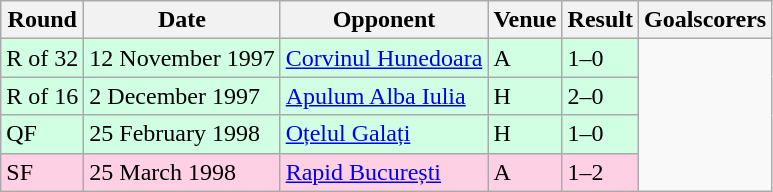<table class="wikitable">
<tr>
<th>Round</th>
<th>Date</th>
<th>Opponent</th>
<th>Venue</th>
<th>Result</th>
<th>Goalscorers</th>
</tr>
<tr style="background-color: #d0ffe3;">
<td>R of 32</td>
<td>12 November 1997</td>
<td><a href='#'>Corvinul Hunedoara</a></td>
<td>A</td>
<td>1–0</td>
</tr>
<tr style="background-color: #d0ffe3;">
<td>R of 16</td>
<td>2 December 1997</td>
<td><a href='#'>Apulum Alba Iulia</a></td>
<td>H</td>
<td>2–0</td>
</tr>
<tr style="background-color: #d0ffe3;">
<td>QF</td>
<td>25 February 1998</td>
<td><a href='#'>Oțelul Galați</a></td>
<td>H</td>
<td>1–0</td>
</tr>
<tr style="background-color: #ffd0e3;">
<td>SF</td>
<td>25 March 1998</td>
<td><a href='#'>Rapid București</a></td>
<td>A</td>
<td>1–2</td>
</tr>
</table>
